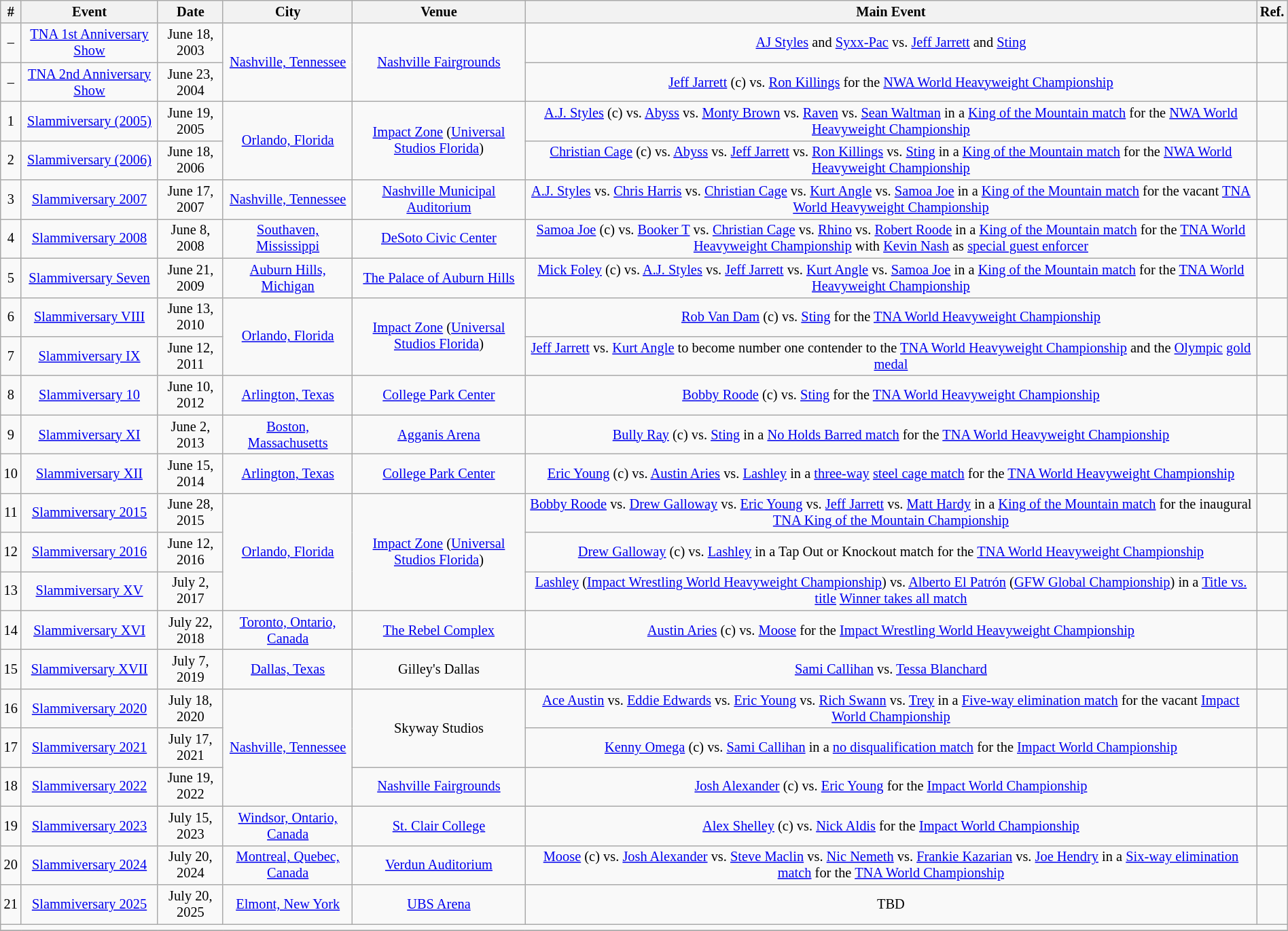<table class="mw-datatable wikitable sortable succession-box" style="font-size:85%; text-align:center;" width="100%">
<tr>
<th>#</th>
<th>Event</th>
<th>Date</th>
<th>City</th>
<th>Venue</th>
<th>Main Event</th>
<th>Ref.</th>
</tr>
<tr>
<td>–</td>
<td><a href='#'>TNA 1st Anniversary Show</a></td>
<td>June 18, 2003</td>
<td rowspan="2"><a href='#'>Nashville, Tennessee</a></td>
<td rowspan="2"><a href='#'>Nashville Fairgrounds</a></td>
<td><a href='#'>AJ Styles</a> and <a href='#'>Syxx-Pac</a> vs. <a href='#'>Jeff Jarrett</a> and <a href='#'>Sting</a></td>
<td></td>
</tr>
<tr>
<td>–</td>
<td><a href='#'>TNA 2nd Anniversary Show</a></td>
<td>June 23, 2004</td>
<td><a href='#'>Jeff Jarrett</a> (c) vs. <a href='#'>Ron Killings</a> for the <a href='#'>NWA World Heavyweight Championship</a></td>
<td></td>
</tr>
<tr>
<td>1</td>
<td><a href='#'>Slammiversary (2005)</a></td>
<td>June 19, 2005</td>
<td rowspan="2"><a href='#'>Orlando, Florida</a></td>
<td rowspan="2"><a href='#'>Impact Zone</a> (<a href='#'>Universal Studios Florida</a>)</td>
<td><a href='#'>A.J. Styles</a> (c) vs. <a href='#'>Abyss</a> vs. <a href='#'>Monty Brown</a> vs. <a href='#'>Raven</a> vs. <a href='#'>Sean Waltman</a> in a <a href='#'>King of the Mountain match</a> for the <a href='#'>NWA World Heavyweight Championship</a></td>
<td></td>
</tr>
<tr>
<td>2</td>
<td><a href='#'>Slammiversary (2006)</a></td>
<td>June 18, 2006</td>
<td><a href='#'>Christian Cage</a> (c) vs. <a href='#'>Abyss</a> vs. <a href='#'>Jeff Jarrett</a> vs. <a href='#'>Ron Killings</a> vs. <a href='#'>Sting</a> in a <a href='#'>King of the Mountain match</a> for the <a href='#'>NWA World Heavyweight Championship</a></td>
<td></td>
</tr>
<tr>
<td>3</td>
<td><a href='#'>Slammiversary 2007</a></td>
<td>June 17, 2007</td>
<td><a href='#'>Nashville, Tennessee</a></td>
<td><a href='#'>Nashville Municipal Auditorium</a></td>
<td><a href='#'>A.J. Styles</a> vs. <a href='#'>Chris Harris</a> vs. <a href='#'>Christian Cage</a> vs. <a href='#'>Kurt Angle</a> vs. <a href='#'>Samoa Joe</a> in a <a href='#'>King of the Mountain match</a> for the vacant <a href='#'>TNA World Heavyweight Championship</a></td>
<td></td>
</tr>
<tr>
<td>4</td>
<td><a href='#'>Slammiversary 2008</a></td>
<td>June 8, 2008</td>
<td><a href='#'>Southaven, Mississippi</a></td>
<td><a href='#'>DeSoto Civic Center</a></td>
<td><a href='#'>Samoa Joe</a> (c) vs. <a href='#'>Booker T</a> vs. <a href='#'>Christian Cage</a> vs. <a href='#'>Rhino</a> vs. <a href='#'>Robert Roode</a> in a <a href='#'>King of the Mountain match</a> for the <a href='#'>TNA World Heavyweight Championship</a> with <a href='#'>Kevin Nash</a> as <a href='#'>special guest enforcer</a></td>
<td></td>
</tr>
<tr>
<td>5</td>
<td><a href='#'>Slammiversary Seven</a></td>
<td>June 21, 2009</td>
<td><a href='#'>Auburn Hills, Michigan</a></td>
<td><a href='#'>The Palace of Auburn Hills</a></td>
<td><a href='#'>Mick Foley</a> (c) vs. <a href='#'>A.J. Styles</a> vs. <a href='#'>Jeff Jarrett</a> vs. <a href='#'>Kurt Angle</a> vs. <a href='#'>Samoa Joe</a> in a <a href='#'>King of the Mountain match</a> for the <a href='#'>TNA World Heavyweight Championship</a></td>
<td></td>
</tr>
<tr>
<td>6</td>
<td><a href='#'>Slammiversary VIII</a></td>
<td>June 13, 2010</td>
<td rowspan="2"><a href='#'>Orlando, Florida</a></td>
<td rowspan="2"><a href='#'>Impact Zone</a> (<a href='#'>Universal Studios Florida</a>)</td>
<td><a href='#'>Rob Van Dam</a> (c) vs. <a href='#'>Sting</a> for the <a href='#'>TNA World Heavyweight Championship</a></td>
<td></td>
</tr>
<tr>
<td>7</td>
<td><a href='#'>Slammiversary IX</a></td>
<td>June 12, 2011</td>
<td><a href='#'>Jeff Jarrett</a> vs. <a href='#'>Kurt Angle</a> to become number one contender to the <a href='#'>TNA World Heavyweight Championship</a> and the <a href='#'>Olympic</a> <a href='#'>gold medal</a></td>
<td></td>
</tr>
<tr>
<td>8</td>
<td><a href='#'>Slammiversary 10</a></td>
<td>June 10, 2012</td>
<td><a href='#'>Arlington, Texas</a></td>
<td><a href='#'>College Park Center</a></td>
<td><a href='#'>Bobby Roode</a> (c) vs. <a href='#'>Sting</a> for the <a href='#'>TNA World Heavyweight Championship</a></td>
<td></td>
</tr>
<tr>
<td>9</td>
<td><a href='#'>Slammiversary XI</a></td>
<td>June 2, 2013</td>
<td><a href='#'>Boston, Massachusetts</a></td>
<td><a href='#'>Agganis Arena</a></td>
<td><a href='#'>Bully Ray</a> (c) vs. <a href='#'>Sting</a> in a <a href='#'>No Holds Barred match</a> for the <a href='#'>TNA World Heavyweight Championship</a></td>
<td></td>
</tr>
<tr>
<td>10</td>
<td><a href='#'>Slammiversary XII</a></td>
<td>June 15, 2014</td>
<td><a href='#'>Arlington, Texas</a></td>
<td><a href='#'>College Park Center</a></td>
<td><a href='#'>Eric Young</a> (c) vs. <a href='#'>Austin Aries</a> vs. <a href='#'>Lashley</a> in a <a href='#'>three-way</a> <a href='#'>steel cage match</a> for the <a href='#'>TNA World Heavyweight Championship</a></td>
<td></td>
</tr>
<tr>
<td>11</td>
<td><a href='#'>Slammiversary 2015</a></td>
<td>June 28, 2015</td>
<td rowspan="3"><a href='#'>Orlando, Florida</a></td>
<td rowspan="3"><a href='#'>Impact Zone</a> (<a href='#'>Universal Studios Florida</a>)</td>
<td><a href='#'>Bobby Roode</a> vs. <a href='#'>Drew Galloway</a> vs. <a href='#'>Eric Young</a> vs. <a href='#'>Jeff Jarrett</a> vs. <a href='#'>Matt Hardy</a> in a <a href='#'>King of the Mountain match</a> for the inaugural <a href='#'>TNA King of the Mountain Championship</a></td>
<td></td>
</tr>
<tr>
<td>12</td>
<td><a href='#'>Slammiversary 2016</a></td>
<td>June 12, 2016</td>
<td><a href='#'>Drew Galloway</a> (c) vs. <a href='#'>Lashley</a> in a Tap Out or Knockout match for the <a href='#'>TNA World Heavyweight Championship</a></td>
<td></td>
</tr>
<tr>
<td>13</td>
<td><a href='#'>Slammiversary XV</a></td>
<td>July 2, 2017</td>
<td><a href='#'>Lashley</a> (<a href='#'>Impact Wrestling World Heavyweight Championship</a>) vs. <a href='#'>Alberto El Patrón</a> (<a href='#'>GFW Global Championship</a>) in a <a href='#'>Title vs. title</a> <a href='#'>Winner takes all match</a></td>
<td></td>
</tr>
<tr>
<td>14</td>
<td><a href='#'>Slammiversary XVI</a></td>
<td>July 22, 2018</td>
<td><a href='#'>Toronto, Ontario, Canada</a></td>
<td><a href='#'>The Rebel Complex</a></td>
<td><a href='#'>Austin Aries</a> (c) vs. <a href='#'>Moose</a> for the <a href='#'>Impact Wrestling World Heavyweight Championship</a></td>
<td></td>
</tr>
<tr>
<td>15</td>
<td><a href='#'>Slammiversary XVII</a></td>
<td>July 7, 2019</td>
<td><a href='#'>Dallas, Texas</a></td>
<td>Gilley's Dallas</td>
<td><a href='#'>Sami Callihan</a> vs. <a href='#'>Tessa Blanchard</a></td>
<td></td>
</tr>
<tr>
<td>16</td>
<td><a href='#'>Slammiversary 2020</a></td>
<td>July 18, 2020</td>
<td rowspan="3"><a href='#'>Nashville, Tennessee</a></td>
<td rowspan="2">Skyway Studios</td>
<td><a href='#'>Ace Austin</a> vs. <a href='#'>Eddie Edwards</a> vs. <a href='#'>Eric Young</a> vs. <a href='#'>Rich Swann</a> vs. <a href='#'>Trey</a> in a <a href='#'>Five-way elimination match</a> for the vacant <a href='#'>Impact World Championship</a></td>
<td></td>
</tr>
<tr>
<td>17</td>
<td><a href='#'>Slammiversary 2021</a></td>
<td>July 17, 2021</td>
<td><a href='#'>Kenny Omega</a> (c) vs. <a href='#'>Sami Callihan</a> in a <a href='#'>no disqualification match</a> for the <a href='#'>Impact World Championship</a></td>
<td></td>
</tr>
<tr>
<td>18</td>
<td><a href='#'>Slammiversary 2022</a></td>
<td>June 19, 2022</td>
<td><a href='#'>Nashville Fairgrounds</a></td>
<td><a href='#'>Josh Alexander</a> (c) vs. <a href='#'>Eric Young</a> for the <a href='#'>Impact World Championship</a></td>
<td></td>
</tr>
<tr>
<td>19</td>
<td><a href='#'>Slammiversary 2023</a></td>
<td>July 15, 2023</td>
<td><a href='#'>Windsor, Ontario, Canada</a></td>
<td><a href='#'>St. Clair College</a></td>
<td><a href='#'>Alex Shelley</a> (c) vs. <a href='#'>Nick Aldis</a> for the <a href='#'>Impact World Championship</a></td>
<td></td>
</tr>
<tr>
<td>20</td>
<td><a href='#'>Slammiversary 2024</a></td>
<td>July 20, 2024</td>
<td><a href='#'>Montreal, Quebec, Canada</a></td>
<td><a href='#'>Verdun Auditorium</a></td>
<td><a href='#'>Moose</a> (c) vs. <a href='#'>Josh Alexander</a> vs. <a href='#'>Steve Maclin</a> vs. <a href='#'>Nic Nemeth</a> vs. <a href='#'>Frankie Kazarian</a> vs. <a href='#'>Joe Hendry</a> in a <a href='#'>Six-way elimination match</a> for the <a href='#'>TNA World Championship</a></td>
<td></td>
</tr>
<tr>
<td>21</td>
<td><a href='#'>Slammiversary 2025</a></td>
<td>July 20, 2025</td>
<td><a href='#'>Elmont, New York</a></td>
<td><a href='#'>UBS Arena</a></td>
<td>TBD</td>
<td></td>
</tr>
<tr>
<td colspan="11"></td>
</tr>
<tr>
</tr>
</table>
